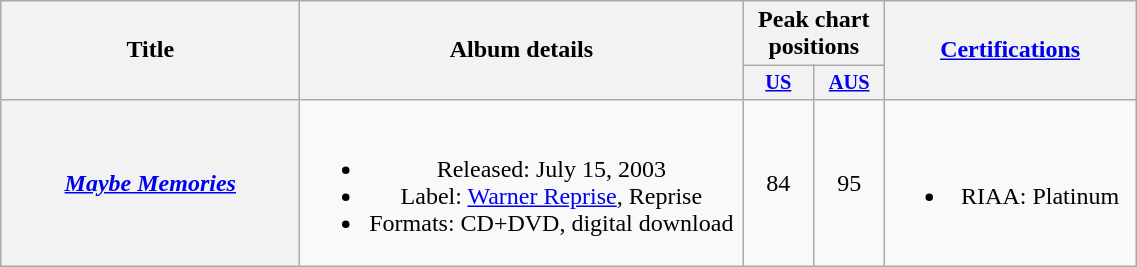<table class="wikitable plainrowheaders" style="text-align:center">
<tr>
<th scope="col" rowspan="2" style="width:12em">Title</th>
<th scope="col" rowspan="2" style="width:18em">Album details</th>
<th scope="col" colspan="2">Peak chart positions</th>
<th scope="col" rowspan="2" style="width:10em"><a href='#'>Certifications</a></th>
</tr>
<tr>
<th scope="col" style="width:3em;font-size:85%"><a href='#'>US</a><br></th>
<th scope="col" style="width:3em;font-size:85%"><a href='#'>AUS</a><br></th>
</tr>
<tr>
<th scope="row"><em><a href='#'>Maybe Memories</a></em></th>
<td><br><ul><li>Released: July 15, 2003 </li><li>Label: <a href='#'>Warner Reprise</a>, Reprise</li><li>Formats: CD+DVD, digital download</li></ul></td>
<td>84</td>
<td>95</td>
<td><br><ul><li>RIAA: Platinum</li></ul></td>
</tr>
</table>
